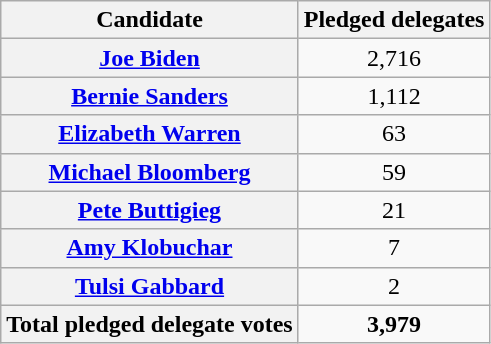<table class="wikitable" style="text-align:center;">
<tr>
<th scope="col">Candidate</th>
<th scope="col">Pledged delegates</th>
</tr>
<tr>
<th scope="row"> <a href='#'>Joe Biden</a></th>
<td>2,716</td>
</tr>
<tr>
<th scope="row"> <a href='#'>Bernie Sanders</a></th>
<td>1,112</td>
</tr>
<tr>
<th scope="row"> <a href='#'>Elizabeth Warren</a></th>
<td>63</td>
</tr>
<tr>
<th scope="row"> <a href='#'>Michael Bloomberg</a></th>
<td>59</td>
</tr>
<tr>
<th scope="row"> <a href='#'>Pete Buttigieg</a></th>
<td>21</td>
</tr>
<tr>
<th scope="row"> <a href='#'>Amy Klobuchar</a></th>
<td>7</td>
</tr>
<tr>
<th scope="row"> <a href='#'>Tulsi Gabbard</a></th>
<td>2</td>
</tr>
<tr>
<th scope="row">Total pledged delegate votes</th>
<td><strong>3,979</strong></td>
</tr>
</table>
